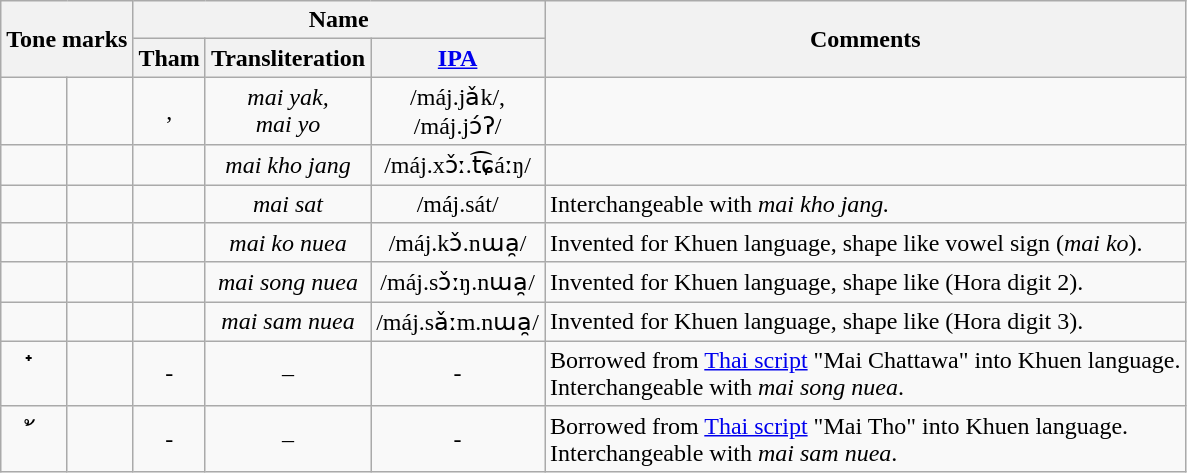<table class="wikitable" style="text-align:center">
<tr>
<th colspan="2" rowspan="2">Tone marks</th>
<th colspan="3">Name</th>
<th rowspan="2">Comments</th>
</tr>
<tr>
<th>Tham</th>
<th>Transliteration</th>
<th><a href='#'>IPA</a></th>
</tr>
<tr>
<td></td>
<td></td>
<td>, </td>
<td><em>mai yak,</em><br><em>mai yo</em></td>
<td>/máj.jǎk/,<br>/máj.jɔ́ʔ/</td>
<td style="text-align:left;"></td>
</tr>
<tr>
<td></td>
<td></td>
<td></td>
<td><em>mai kho jang</em></td>
<td>/máj.xɔ̌ː.t͡ɕáːŋ/</td>
<td style="text-align:left;"></td>
</tr>
<tr>
<td></td>
<td></td>
<td></td>
<td><em>mai sat</em></td>
<td>/máj.sát/</td>
<td style="text-align:left;">Interchangeable with <em>mai kho jang.</em></td>
</tr>
<tr>
<td></td>
<td></td>
<td></td>
<td><em>mai ko nuea</em></td>
<td>/máj.kɔ̌.nɯa̯/</td>
<td style="text-align:left;">Invented for Khuen language, shape like vowel sign  (<em>mai ko</em>).</td>
</tr>
<tr>
<td></td>
<td></td>
<td></td>
<td><em>mai song nuea</em></td>
<td>/máj.sɔ̌ːŋ.nɯa̯/</td>
<td style="text-align:left;">Invented for Khuen language, shape like  (Hora digit 2).</td>
</tr>
<tr>
<td></td>
<td></td>
<td></td>
<td><em>mai sam nuea</em></td>
<td>/máj.sǎːm.nɯa̯/</td>
<td style="text-align:left;">Invented for Khuen language, shape like  (Hora digit 3).</td>
</tr>
<tr>
<td><big>๋</big></td>
<td></td>
<td>-</td>
<td>–</td>
<td>-</td>
<td style="text-align:left;">Borrowed from <a href='#'>Thai script</a> "Mai Chattawa" into Khuen language. <br>Interchangeable with <em>mai song nuea</em>.</td>
</tr>
<tr>
<td><big>้</big></td>
<td></td>
<td>-</td>
<td>–</td>
<td>-</td>
<td style="text-align:left;">Borrowed from <a href='#'>Thai script</a> "Mai Tho" into Khuen language.  <br>Interchangeable with <em>mai sam nuea</em>.</td>
</tr>
</table>
